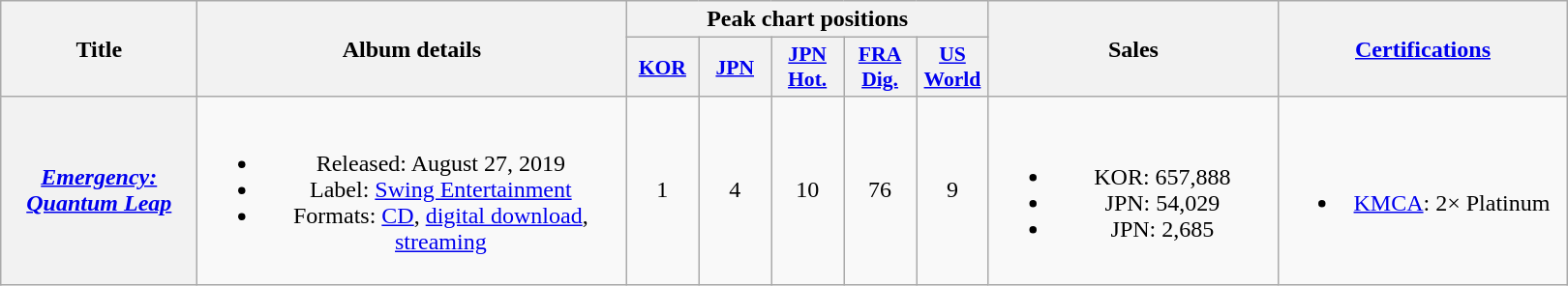<table class="wikitable plainrowheaders" style="text-align:center;">
<tr>
<th scope="col" rowspan="2" style="width:8em;">Title</th>
<th scope="col" rowspan="2" style="width:18em;">Album details</th>
<th scope="col" colspan="5" style="width:6em;">Peak chart positions</th>
<th scope="col" rowspan="2" style="width:12em;">Sales</th>
<th rowspan="2" scope="col" style="width:12em;"><a href='#'>Certifications</a></th>
</tr>
<tr>
<th scope="col" style="width:3em;font-size:90%;"><a href='#'>KOR</a><br></th>
<th scope="col" style="width:3em;font-size:90%;"><a href='#'>JPN</a><br></th>
<th scope="col" style="width:3em;font-size:90%;"><a href='#'>JPN Hot.</a><br></th>
<th scope="col" style="width:3em;font-size:90%;"><a href='#'>FRA<br>Dig.</a><br></th>
<th scope="col" style="width:3em;font-size:90%;"><a href='#'>US World</a><br></th>
</tr>
<tr>
<th scope="row"><em><a href='#'>Emergency: Quantum Leap</a></em></th>
<td><br><ul><li>Released: August 27, 2019</li><li>Label: <a href='#'>Swing Entertainment</a></li><li>Formats: <a href='#'>CD</a>, <a href='#'>digital download</a>, <a href='#'>streaming</a></li></ul></td>
<td>1</td>
<td>4</td>
<td>10</td>
<td>76</td>
<td>9</td>
<td><br><ul><li>KOR: 657,888</li><li>JPN: 54,029 </li><li>JPN: 2,685 </li></ul></td>
<td><br><ul><li><a href='#'>KMCA</a>: 2× Platinum</li></ul></td>
</tr>
</table>
